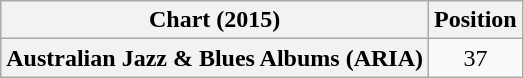<table class="wikitable plainrowheaders" style="text-align:center">
<tr>
<th scope="col">Chart (2015)</th>
<th scope="col">Position</th>
</tr>
<tr>
<th scope="row">Australian Jazz & Blues Albums (ARIA)</th>
<td>37</td>
</tr>
</table>
